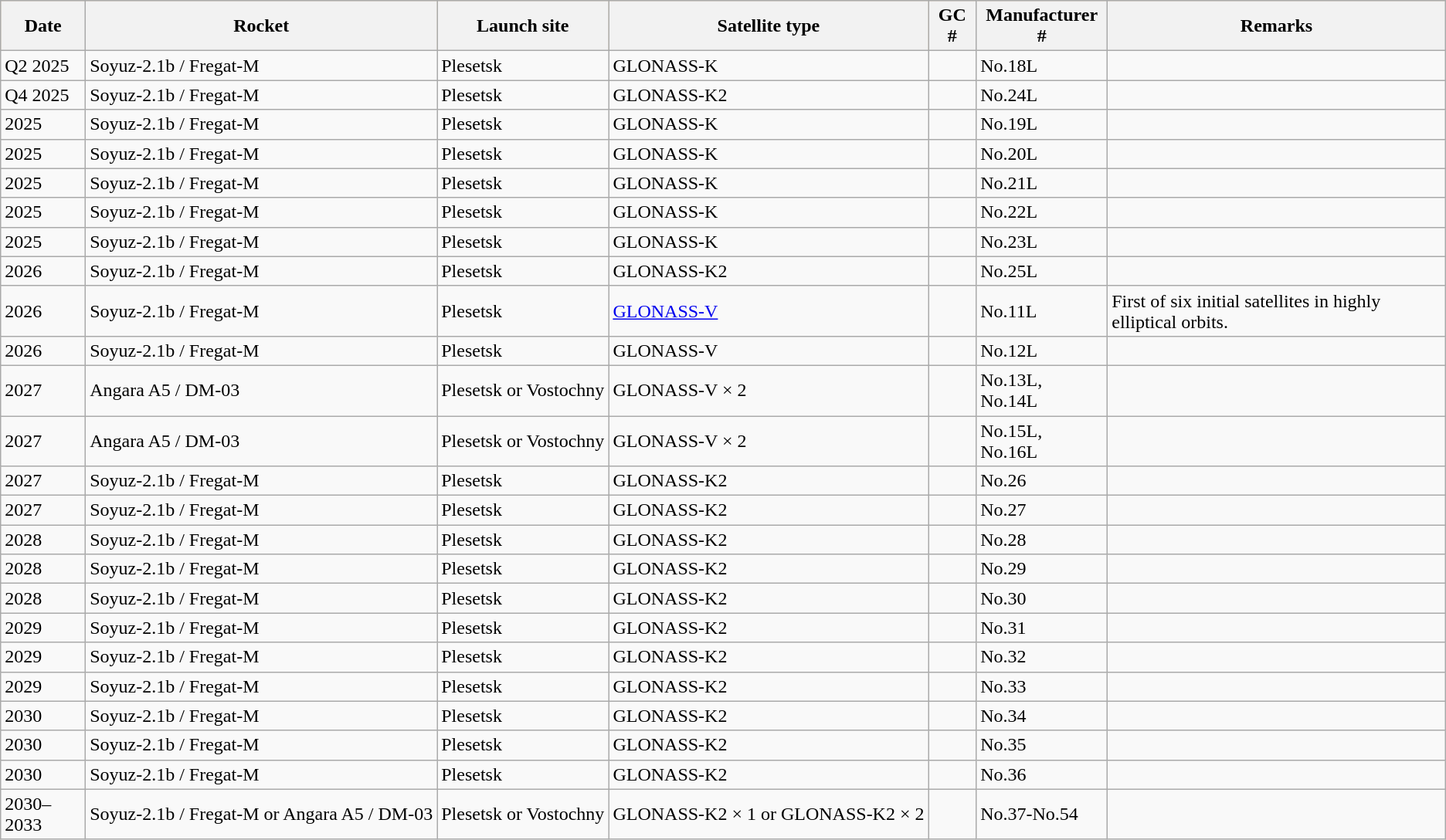<table class="wikitable" style="margin: 1em 1em 1em 0">
<tr ---- style="background:#FFDEAD;">
<th>Date </th>
<th>Rocket</th>
<th nowrap>Launch site</th>
<th>Satellite type</th>
<th>GC #</th>
<th>Manufacturer #</th>
<th>Remarks</th>
</tr>
<tr>
<td>Q2 2025</td>
<td>Soyuz-2.1b / Fregat-M</td>
<td>Plesetsk</td>
<td>GLONASS-K</td>
<td></td>
<td>No.18L</td>
<td></td>
</tr>
<tr>
<td>Q4 2025</td>
<td>Soyuz-2.1b / Fregat-M</td>
<td>Plesetsk</td>
<td>GLONASS-K2</td>
<td></td>
<td>No.24L</td>
<td></td>
</tr>
<tr>
<td>2025</td>
<td>Soyuz-2.1b / Fregat-M</td>
<td>Plesetsk</td>
<td>GLONASS-K</td>
<td></td>
<td>No.19L</td>
<td></td>
</tr>
<tr>
<td>2025</td>
<td>Soyuz-2.1b / Fregat-M</td>
<td>Plesetsk</td>
<td>GLONASS-K</td>
<td></td>
<td>No.20L</td>
<td></td>
</tr>
<tr>
<td>2025</td>
<td>Soyuz-2.1b / Fregat-M</td>
<td>Plesetsk</td>
<td>GLONASS-K</td>
<td></td>
<td>No.21L</td>
<td></td>
</tr>
<tr>
<td>2025</td>
<td>Soyuz-2.1b / Fregat-M</td>
<td>Plesetsk</td>
<td>GLONASS-K</td>
<td></td>
<td>No.22L</td>
<td></td>
</tr>
<tr>
<td>2025</td>
<td>Soyuz-2.1b / Fregat-M</td>
<td>Plesetsk</td>
<td>GLONASS-K</td>
<td></td>
<td>No.23L</td>
<td></td>
</tr>
<tr>
<td>2026 </td>
<td>Soyuz-2.1b / Fregat-M</td>
<td>Plesetsk</td>
<td>GLONASS-K2</td>
<td></td>
<td>No.25L</td>
<td></td>
</tr>
<tr>
<td>2026 </td>
<td>Soyuz-2.1b / Fregat-M</td>
<td nowrap>Plesetsk</td>
<td><a href='#'>GLONASS-V</a></td>
<td></td>
<td>No.11L</td>
<td>First of six initial satellites in highly elliptical orbits.</td>
</tr>
<tr>
<td>2026 </td>
<td>Soyuz-2.1b / Fregat-M</td>
<td>Plesetsk</td>
<td>GLONASS-V</td>
<td></td>
<td>No.12L</td>
<td></td>
</tr>
<tr>
<td>2027 </td>
<td>Angara A5 / DM-03</td>
<td>Plesetsk or Vostochny</td>
<td>GLONASS-V × 2</td>
<td></td>
<td>No.13L, No.14L</td>
<td></td>
</tr>
<tr>
<td>2027 </td>
<td>Angara A5 / DM-03</td>
<td>Plesetsk or Vostochny</td>
<td>GLONASS-V × 2</td>
<td></td>
<td>No.15L, No.16L</td>
<td></td>
</tr>
<tr>
<td>2027</td>
<td>Soyuz-2.1b / Fregat-M</td>
<td>Plesetsk</td>
<td>GLONASS-K2</td>
<td></td>
<td>No.26</td>
<td></td>
</tr>
<tr>
<td>2027</td>
<td>Soyuz-2.1b / Fregat-M</td>
<td>Plesetsk</td>
<td>GLONASS-K2</td>
<td></td>
<td>No.27</td>
<td></td>
</tr>
<tr>
<td>2028</td>
<td>Soyuz-2.1b / Fregat-M</td>
<td>Plesetsk</td>
<td>GLONASS-K2</td>
<td></td>
<td>No.28</td>
<td></td>
</tr>
<tr>
<td>2028</td>
<td>Soyuz-2.1b / Fregat-M</td>
<td>Plesetsk</td>
<td>GLONASS-K2</td>
<td></td>
<td>No.29</td>
<td></td>
</tr>
<tr>
<td>2028</td>
<td>Soyuz-2.1b / Fregat-M</td>
<td>Plesetsk</td>
<td>GLONASS-K2</td>
<td></td>
<td>No.30</td>
<td></td>
</tr>
<tr>
<td>2029</td>
<td>Soyuz-2.1b / Fregat-M</td>
<td>Plesetsk</td>
<td>GLONASS-K2</td>
<td></td>
<td>No.31</td>
<td></td>
</tr>
<tr>
<td>2029</td>
<td>Soyuz-2.1b / Fregat-M</td>
<td>Plesetsk</td>
<td>GLONASS-K2</td>
<td></td>
<td>No.32</td>
<td></td>
</tr>
<tr>
<td>2029</td>
<td>Soyuz-2.1b / Fregat-M</td>
<td>Plesetsk</td>
<td>GLONASS-K2</td>
<td></td>
<td>No.33</td>
<td></td>
</tr>
<tr>
<td>2030</td>
<td>Soyuz-2.1b / Fregat-M</td>
<td>Plesetsk</td>
<td>GLONASS-K2</td>
<td></td>
<td>No.34</td>
<td></td>
</tr>
<tr>
<td>2030</td>
<td>Soyuz-2.1b / Fregat-M</td>
<td>Plesetsk</td>
<td>GLONASS-K2</td>
<td></td>
<td>No.35</td>
<td></td>
</tr>
<tr>
<td>2030</td>
<td>Soyuz-2.1b / Fregat-M</td>
<td>Plesetsk</td>
<td>GLONASS-K2</td>
<td></td>
<td>No.36</td>
<td></td>
</tr>
<tr>
<td>2030–2033</td>
<td nowrap>Soyuz-2.1b / Fregat-M or Angara A5 / DM-03</td>
<td nowrap>Plesetsk or Vostochny</td>
<td nowrap>GLONASS-K2 × 1 or GLONASS-K2 × 2</td>
<td></td>
<td>No.37-No.54</td>
<td></td>
</tr>
</table>
